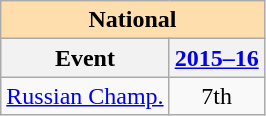<table class="wikitable" style="text-align:center">
<tr>
<th style="background-color: #ffdead; " colspan=2 align=center><strong>National</strong></th>
</tr>
<tr>
<th>Event</th>
<th><a href='#'>2015–16</a></th>
</tr>
<tr>
<td align=left><a href='#'>Russian Champ.</a></td>
<td>7th</td>
</tr>
</table>
